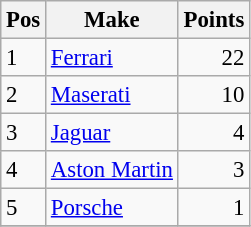<table class="wikitable" style="font-size: 95%;">
<tr>
<th>Pos</th>
<th>Make</th>
<th>Points</th>
</tr>
<tr>
<td>1</td>
<td> <a href='#'>Ferrari</a></td>
<td align="right">22</td>
</tr>
<tr>
<td>2</td>
<td> <a href='#'>Maserati</a></td>
<td align="right">10</td>
</tr>
<tr>
<td>3</td>
<td> <a href='#'>Jaguar</a></td>
<td align="right">4</td>
</tr>
<tr>
<td>4</td>
<td> <a href='#'>Aston Martin</a></td>
<td align="right">3</td>
</tr>
<tr>
<td>5</td>
<td> <a href='#'>Porsche</a></td>
<td align="right">1</td>
</tr>
<tr>
</tr>
</table>
